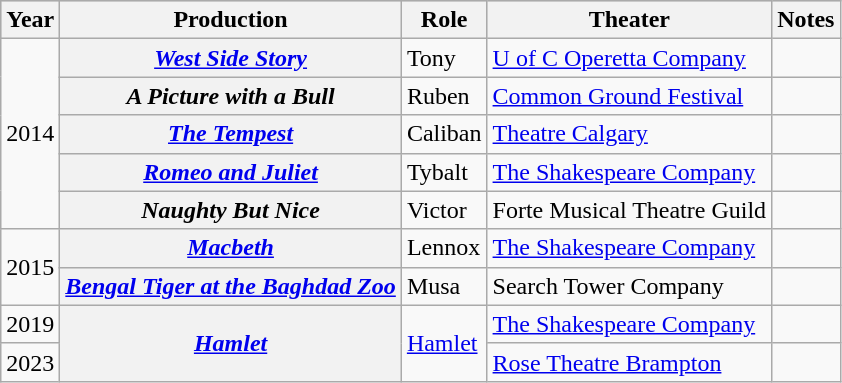<table class="wikitable sortable plainrowheaders">
<tr style="background:#ccc; text-align:center;">
<th scope="col">Year</th>
<th scope="col">Production</th>
<th scope="col">Role</th>
<th scope="col">Theater</th>
<th scope="col" class="unsortable">Notes</th>
</tr>
<tr>
<td rowspan="5">2014</td>
<th scope=row><em><a href='#'>West Side Story</a></em></th>
<td>Tony</td>
<td><a href='#'>U of C Operetta Company</a></td>
<td></td>
</tr>
<tr>
<th scope=row><em>A Picture with a Bull</em></th>
<td>Ruben</td>
<td><a href='#'>Common Ground Festival</a></td>
<td></td>
</tr>
<tr>
<th scope=row><em><a href='#'>The Tempest</a></em></th>
<td>Caliban</td>
<td><a href='#'>Theatre Calgary</a></td>
<td></td>
</tr>
<tr>
<th scope=row><em><a href='#'>Romeo and Juliet</a></em></th>
<td>Tybalt</td>
<td><a href='#'>The Shakespeare Company</a></td>
<td></td>
</tr>
<tr>
<th scope=row><em>Naughty But Nice</em></th>
<td>Victor</td>
<td>Forte Musical Theatre Guild</td>
<td></td>
</tr>
<tr>
<td rowspan="2">2015</td>
<th scope=row><em><a href='#'>Macbeth</a></em></th>
<td>Lennox</td>
<td><a href='#'>The Shakespeare Company</a></td>
<td></td>
</tr>
<tr>
<th scope=row><em><a href='#'>Bengal Tiger at the Baghdad Zoo</a></em></th>
<td>Musa</td>
<td>Search Tower Company</td>
<td></td>
</tr>
<tr>
<td>2019</td>
<th rowspan="2" scope="row"><em><a href='#'>Hamlet</a></em></th>
<td rowspan="2"><a href='#'>Hamlet</a></td>
<td><a href='#'>The Shakespeare Company</a></td>
<td></td>
</tr>
<tr>
<td>2023</td>
<td><a href='#'>Rose Theatre Brampton</a></td>
<td></td>
</tr>
</table>
